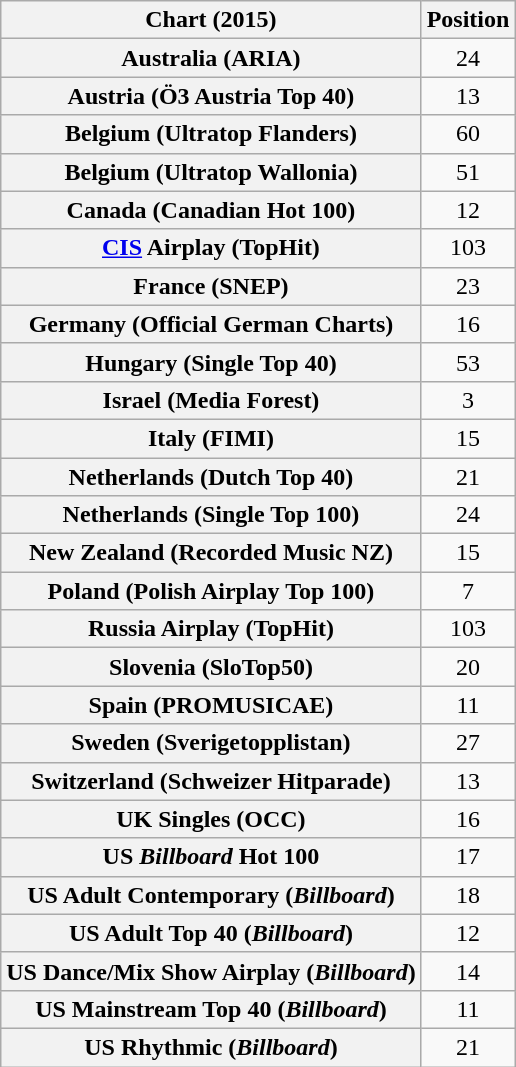<table class="wikitable plainrowheaders sortable" style="text-align:center">
<tr>
<th scope="col">Chart (2015)</th>
<th scope="col">Position</th>
</tr>
<tr>
<th scope="row">Australia (ARIA)</th>
<td>24</td>
</tr>
<tr>
<th scope="row">Austria (Ö3 Austria Top 40)</th>
<td>13</td>
</tr>
<tr>
<th scope="row">Belgium (Ultratop Flanders)</th>
<td>60</td>
</tr>
<tr>
<th scope="row">Belgium (Ultratop Wallonia)</th>
<td>51</td>
</tr>
<tr>
<th scope="row">Canada (Canadian Hot 100)</th>
<td>12</td>
</tr>
<tr>
<th scope="row"><a href='#'>CIS</a> Airplay (TopHit)</th>
<td>103</td>
</tr>
<tr>
<th scope="row">France (SNEP)</th>
<td>23</td>
</tr>
<tr>
<th scope="row">Germany (Official German Charts)</th>
<td>16</td>
</tr>
<tr>
<th scope="row">Hungary (Single Top 40)</th>
<td>53</td>
</tr>
<tr>
<th scope="row">Israel (Media Forest)</th>
<td>3</td>
</tr>
<tr>
<th scope="row">Italy (FIMI)</th>
<td>15</td>
</tr>
<tr>
<th scope="row">Netherlands (Dutch Top 40)</th>
<td>21</td>
</tr>
<tr>
<th scope="row">Netherlands (Single Top 100)</th>
<td>24</td>
</tr>
<tr>
<th scope="row">New Zealand (Recorded Music NZ)</th>
<td>15</td>
</tr>
<tr>
<th scope="row">Poland (Polish Airplay Top 100)</th>
<td>7</td>
</tr>
<tr>
<th scope="row">Russia Airplay (TopHit)</th>
<td>103</td>
</tr>
<tr>
<th scope="row">Slovenia (SloTop50)</th>
<td align=center>20</td>
</tr>
<tr>
<th scope="row">Spain (PROMUSICAE)</th>
<td>11</td>
</tr>
<tr>
<th scope="row">Sweden (Sverigetopplistan)</th>
<td>27</td>
</tr>
<tr>
<th scope="row">Switzerland (Schweizer Hitparade)</th>
<td>13</td>
</tr>
<tr>
<th scope="row">UK Singles (OCC)</th>
<td>16</td>
</tr>
<tr>
<th scope="row">US <em>Billboard</em> Hot 100</th>
<td>17</td>
</tr>
<tr>
<th scope="row">US Adult Contemporary (<em>Billboard</em>)</th>
<td>18</td>
</tr>
<tr>
<th scope="row">US Adult Top 40 (<em>Billboard</em>)</th>
<td>12</td>
</tr>
<tr>
<th scope="row">US Dance/Mix Show Airplay (<em>Billboard</em>)</th>
<td>14</td>
</tr>
<tr>
<th scope="row">US Mainstream Top 40 (<em>Billboard</em>)</th>
<td>11</td>
</tr>
<tr>
<th scope="row">US Rhythmic (<em>Billboard</em>)</th>
<td>21</td>
</tr>
</table>
